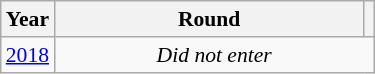<table class="wikitable" style="text-align: center; font-size:90%">
<tr>
<th>Year</th>
<th style="width:200px">Round</th>
<th></th>
</tr>
<tr>
<td><a href='#'>2018</a></td>
<td colspan="2"><em>Did not enter</em></td>
</tr>
</table>
